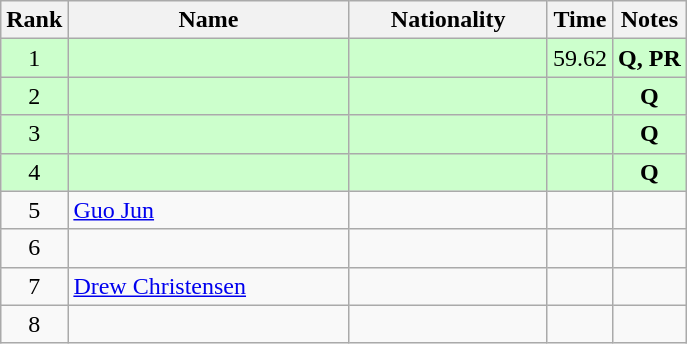<table class="wikitable sortable" style="text-align:center">
<tr>
<th>Rank</th>
<th style="width:180px">Name</th>
<th style="width:125px">Nationality</th>
<th>Time</th>
<th>Notes</th>
</tr>
<tr style="background:#cfc;">
<td>1</td>
<td style="text-align:left;"></td>
<td style="text-align:left;"></td>
<td>59.62</td>
<td><strong>Q, PR</strong></td>
</tr>
<tr style="background:#cfc;">
<td>2</td>
<td style="text-align:left;"></td>
<td style="text-align:left;"></td>
<td></td>
<td><strong>Q</strong></td>
</tr>
<tr style="background:#cfc;">
<td>3</td>
<td style="text-align:left;"></td>
<td style="text-align:left;"></td>
<td></td>
<td><strong>Q</strong></td>
</tr>
<tr style="background:#cfc;">
<td>4</td>
<td style="text-align:left;"></td>
<td style="text-align:left;"></td>
<td></td>
<td><strong>Q</strong></td>
</tr>
<tr>
<td>5</td>
<td style="text-align:left;"><a href='#'>Guo Jun</a></td>
<td style="text-align:left;"></td>
<td></td>
<td></td>
</tr>
<tr>
<td>6</td>
<td style="text-align:left;"></td>
<td style="text-align:left;"></td>
<td></td>
<td></td>
</tr>
<tr>
<td>7</td>
<td style="text-align:left;"><a href='#'>Drew Christensen</a></td>
<td style="text-align:left;"></td>
<td></td>
<td></td>
</tr>
<tr>
<td>8</td>
<td style="text-align:left;"></td>
<td style="text-align:left;"></td>
<td></td>
<td></td>
</tr>
</table>
